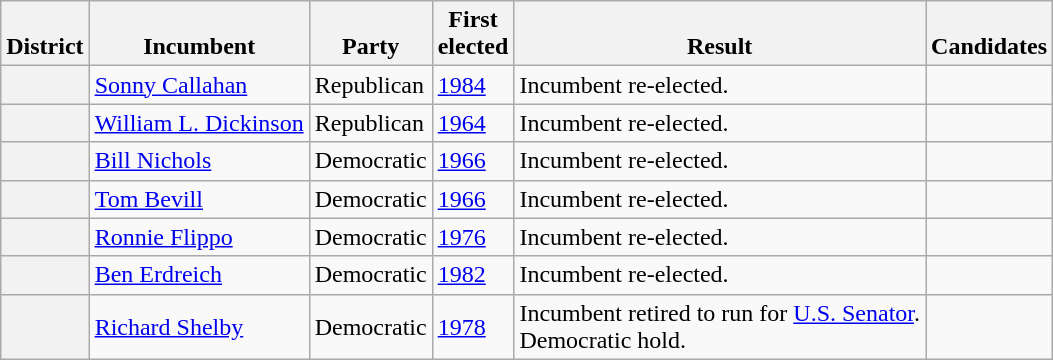<table class=wikitable>
<tr valign=bottom>
<th>District</th>
<th>Incumbent</th>
<th>Party</th>
<th>First<br>elected</th>
<th>Result</th>
<th>Candidates</th>
</tr>
<tr>
<th></th>
<td><a href='#'>Sonny Callahan</a></td>
<td>Republican</td>
<td><a href='#'>1984</a></td>
<td>Incumbent re-elected.</td>
<td nowrap></td>
</tr>
<tr>
<th></th>
<td><a href='#'>William L. Dickinson</a></td>
<td>Republican</td>
<td><a href='#'>1964</a></td>
<td>Incumbent re-elected.</td>
<td nowrap></td>
</tr>
<tr>
<th></th>
<td><a href='#'>Bill Nichols</a></td>
<td>Democratic</td>
<td><a href='#'>1966</a></td>
<td>Incumbent re-elected.</td>
<td nowrap></td>
</tr>
<tr>
<th></th>
<td><a href='#'>Tom Bevill</a></td>
<td>Democratic</td>
<td><a href='#'>1966</a></td>
<td>Incumbent re-elected.</td>
<td nowrap></td>
</tr>
<tr>
<th></th>
<td><a href='#'>Ronnie Flippo</a></td>
<td>Democratic</td>
<td><a href='#'>1976</a></td>
<td>Incumbent re-elected.</td>
<td nowrap></td>
</tr>
<tr>
<th></th>
<td><a href='#'>Ben Erdreich</a></td>
<td>Democratic</td>
<td><a href='#'>1982</a></td>
<td>Incumbent re-elected.</td>
<td nowrap></td>
</tr>
<tr>
<th></th>
<td><a href='#'>Richard Shelby</a></td>
<td>Democratic</td>
<td><a href='#'>1978</a></td>
<td>Incumbent retired to run for <a href='#'>U.S. Senator</a>.<br>Democratic hold.</td>
<td nowrap></td>
</tr>
</table>
